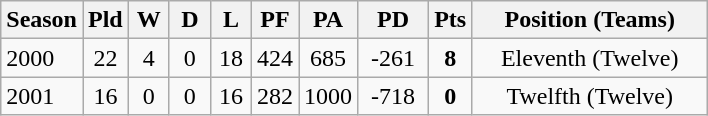<table class="wikitable" style="text-align:center;">
<tr>
<th width=30>Season</th>
<th width=20 abbr="Played">Pld</th>
<th width=20 abbr="Won">W</th>
<th width=20 abbr="Drawn">D</th>
<th width=20 abbr="Lost">L</th>
<th width=20 abbr="Points for">PF</th>
<th width=20 abbr="Points against">PA</th>
<th width=40 abbr="Points difference">PD</th>
<th width=20 abbr="Points">Pts</th>
<th width=150>Position (Teams)</th>
</tr>
<tr>
<td style="text-align:left;">2000</td>
<td>22</td>
<td>4</td>
<td>0</td>
<td>18</td>
<td>424</td>
<td>685</td>
<td>-261</td>
<td><strong>8</strong></td>
<td>Eleventh (Twelve)</td>
</tr>
<tr>
<td style="text-align:left;">2001</td>
<td>16</td>
<td>0</td>
<td>0</td>
<td>16</td>
<td>282</td>
<td>1000</td>
<td>-718</td>
<td><strong>0</strong></td>
<td>Twelfth (Twelve)</td>
</tr>
</table>
